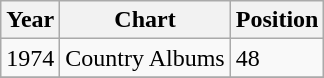<table class="wikitable">
<tr>
<th align="left">Year</th>
<th align="left">Chart</th>
<th align="left">Position</th>
</tr>
<tr>
<td align="left">1974</td>
<td align="left">Country Albums</td>
<td align="left">48</td>
</tr>
<tr>
</tr>
</table>
